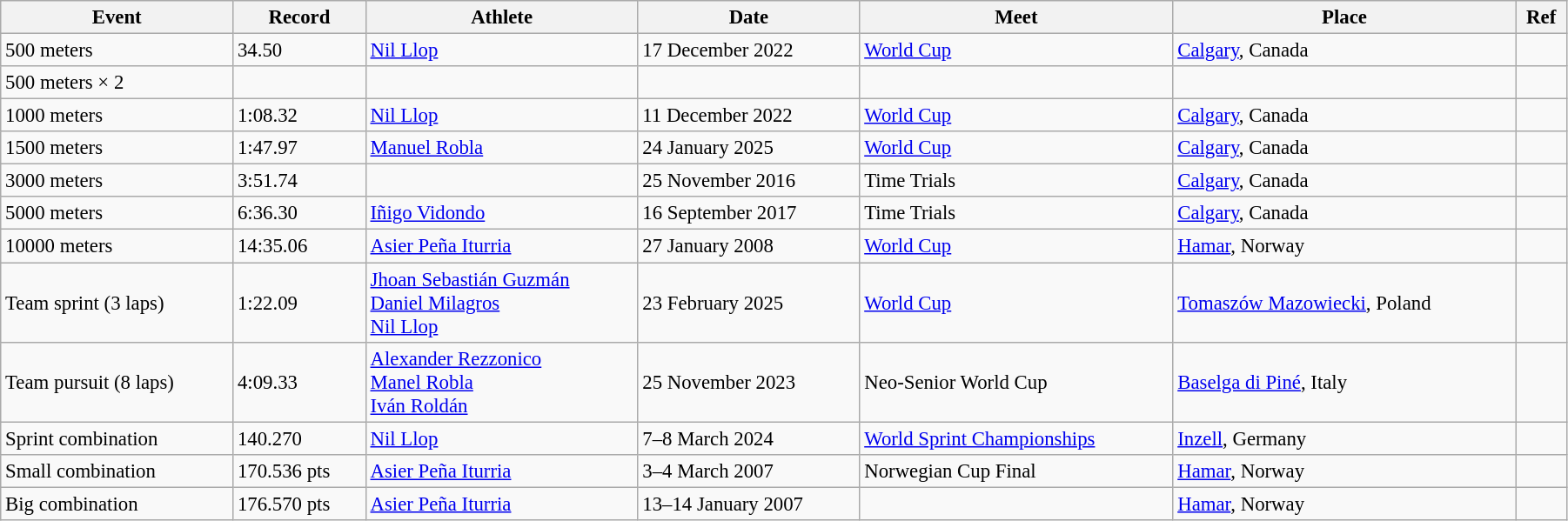<table class="wikitable" style="font-size:95%; width: 95%;">
<tr>
<th>Event</th>
<th>Record</th>
<th>Athlete</th>
<th>Date</th>
<th>Meet</th>
<th>Place</th>
<th>Ref</th>
</tr>
<tr>
<td>500 meters</td>
<td>34.50</td>
<td><a href='#'>Nil Llop</a></td>
<td>17 December 2022</td>
<td><a href='#'>World Cup</a></td>
<td><a href='#'>Calgary</a>, Canada</td>
<td></td>
</tr>
<tr>
<td>500 meters × 2</td>
<td></td>
<td></td>
<td></td>
<td></td>
<td></td>
<td></td>
</tr>
<tr>
<td>1000 meters</td>
<td>1:08.32</td>
<td><a href='#'>Nil Llop</a></td>
<td>11 December 2022</td>
<td><a href='#'>World Cup</a></td>
<td><a href='#'>Calgary</a>, Canada</td>
<td></td>
</tr>
<tr>
<td>1500 meters</td>
<td>1:47.97</td>
<td><a href='#'>Manuel Robla</a></td>
<td>24 January 2025</td>
<td><a href='#'>World Cup</a></td>
<td><a href='#'>Calgary</a>, Canada</td>
<td></td>
</tr>
<tr>
<td>3000 meters</td>
<td>3:51.74</td>
<td></td>
<td>25 November 2016</td>
<td>Time Trials</td>
<td><a href='#'>Calgary</a>, Canada</td>
<td></td>
</tr>
<tr>
<td>5000 meters</td>
<td>6:36.30</td>
<td><a href='#'>Iñigo Vidondo</a></td>
<td>16 September 2017</td>
<td>Time Trials</td>
<td><a href='#'>Calgary</a>, Canada</td>
<td></td>
</tr>
<tr>
<td>10000 meters</td>
<td>14:35.06</td>
<td><a href='#'>Asier Peña Iturria</a></td>
<td>27 January 2008</td>
<td><a href='#'>World Cup</a></td>
<td><a href='#'>Hamar</a>, Norway</td>
<td></td>
</tr>
<tr>
<td>Team sprint (3 laps)</td>
<td>1:22.09</td>
<td><a href='#'>Jhoan Sebastián Guzmán</a><br><a href='#'>Daniel Milagros</a><br><a href='#'>Nil Llop</a></td>
<td>23 February 2025</td>
<td><a href='#'>World Cup</a></td>
<td><a href='#'>Tomaszów Mazowiecki</a>, Poland</td>
<td></td>
</tr>
<tr>
<td>Team pursuit (8 laps)</td>
<td>4:09.33</td>
<td><a href='#'>Alexander Rezzonico</a><br><a href='#'>Manel Robla</a><br><a href='#'>Iván Roldán</a></td>
<td>25 November 2023</td>
<td>Neo-Senior World Cup</td>
<td><a href='#'>Baselga di Piné</a>, Italy</td>
<td></td>
</tr>
<tr>
<td>Sprint combination</td>
<td>140.270</td>
<td><a href='#'>Nil Llop</a></td>
<td>7–8 March 2024</td>
<td><a href='#'>World Sprint Championships</a></td>
<td><a href='#'>Inzell</a>, Germany</td>
<td></td>
</tr>
<tr>
<td>Small combination</td>
<td>170.536 pts</td>
<td><a href='#'>Asier Peña Iturria</a></td>
<td>3–4 March 2007</td>
<td>Norwegian Cup Final</td>
<td><a href='#'>Hamar</a>, Norway</td>
<td></td>
</tr>
<tr>
<td>Big combination</td>
<td>176.570 pts</td>
<td><a href='#'>Asier Peña Iturria</a></td>
<td>13–14 January 2007</td>
<td></td>
<td><a href='#'>Hamar</a>, Norway</td>
<td></td>
</tr>
</table>
